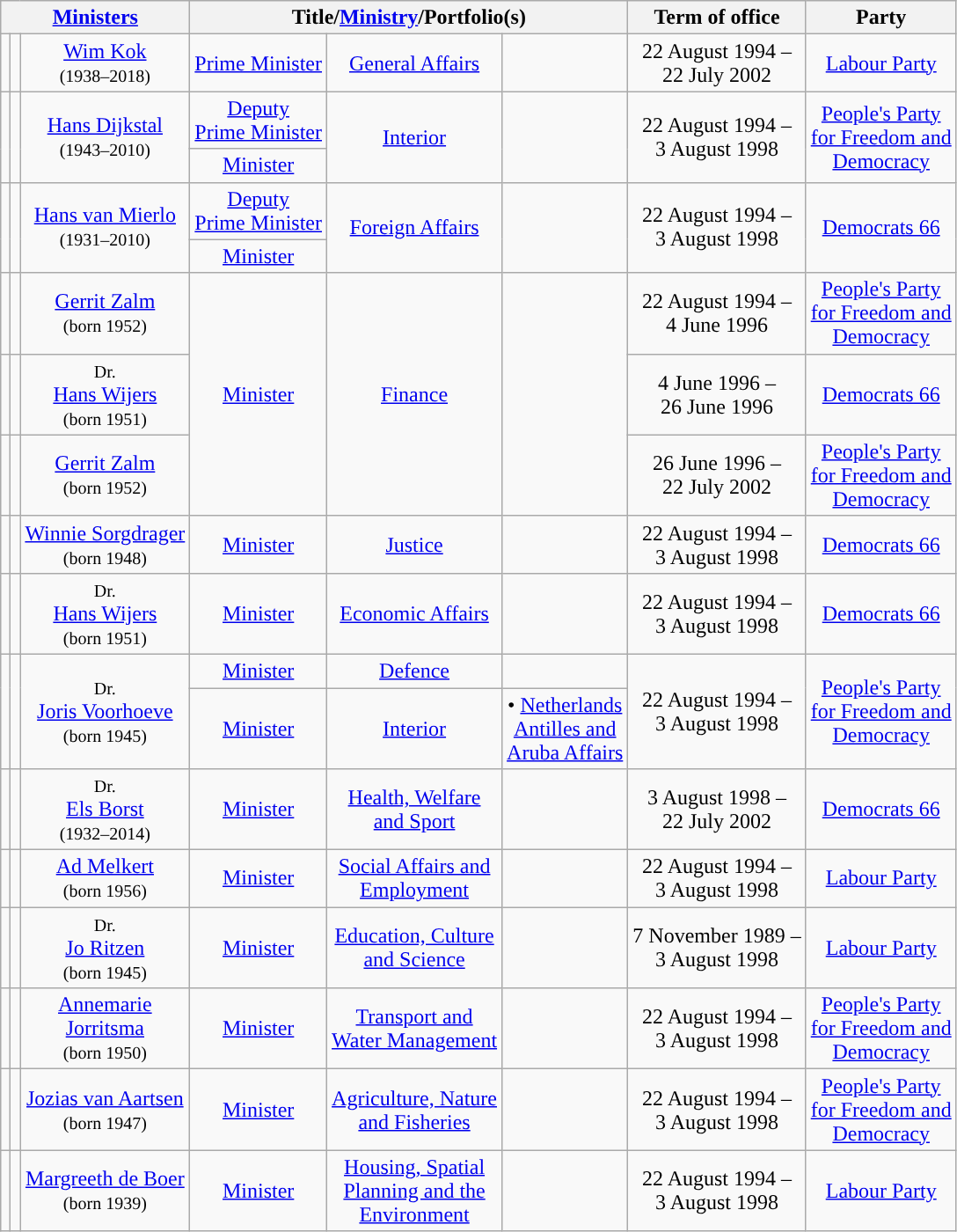<table class="wikitable" style="text-align:center">
<tr>
<th colspan=3><a href='#'>Ministers</a></th>
<th colspan=3>Title/<a href='#'>Ministry</a>/Portfolio(s)</th>
<th>Term of office</th>
<th>Party</th>
</tr>
<tr>
<td style="background:"></td>
<td></td>
<td><a href='#'>Wim Kok</a> <br> <small>(1938–2018)</small></td>
<td><a href='#'>Prime Minister</a></td>
<td><a href='#'>General Affairs</a></td>
<td></td>
<td>22 August 1994 – <br> 22 July 2002 <br> </td>
<td><a href='#'>Labour Party</a></td>
</tr>
<tr>
<td rowspan=2 style="background:"></td>
<td rowspan=2></td>
<td rowspan=2><a href='#'>Hans Dijkstal</a> <br> <small>(1943–2010)</small></td>
<td><a href='#'>Deputy <br> Prime Minister</a></td>
<td rowspan=2><a href='#'>Interior</a></td>
<td rowspan=2></td>
<td rowspan=2>22 August 1994 – <br> 3 August 1998</td>
<td rowspan=2><a href='#'>People's Party <br> for Freedom and <br> Democracy</a></td>
</tr>
<tr>
<td><a href='#'>Minister</a></td>
</tr>
<tr>
<td rowspan=2 style="background:"></td>
<td rowspan=2></td>
<td rowspan=2><a href='#'>Hans van Mierlo</a> <br> <small>(1931–2010)</small></td>
<td><a href='#'>Deputy <br> Prime Minister</a></td>
<td rowspan=2><a href='#'>Foreign Affairs</a></td>
<td rowspan=2></td>
<td rowspan=2>22 August 1994 – <br> 3 August 1998</td>
<td rowspan=2><a href='#'>Democrats 66</a></td>
</tr>
<tr>
<td><a href='#'>Minister</a></td>
</tr>
<tr>
<td style="background:"></td>
<td></td>
<td><a href='#'>Gerrit Zalm</a> <br> <small>(born 1952)</small></td>
<td rowspan=3><a href='#'>Minister</a></td>
<td rowspan=3><a href='#'>Finance</a></td>
<td rowspan=3></td>
<td>22 August 1994 – <br> 4 June 1996 <br> </td>
<td><a href='#'>People's Party <br> for Freedom and <br> Democracy</a></td>
</tr>
<tr>
<td style="background:"></td>
<td></td>
<td><small>Dr.</small> <br> <a href='#'>Hans Wijers</a> <br> <small>(born 1951)</small></td>
<td>4 June 1996 – <br> 26 June 1996 <br> </td>
<td><a href='#'>Democrats 66</a></td>
</tr>
<tr>
<td style="background:"></td>
<td></td>
<td><a href='#'>Gerrit Zalm</a> <br> <small>(born 1952)</small></td>
<td>26 June 1996 – <br> 22 July 2002 <br> </td>
<td><a href='#'>People's Party <br> for Freedom and <br> Democracy</a></td>
</tr>
<tr>
<td style="background:"></td>
<td></td>
<td><a href='#'>Winnie Sorgdrager</a> <br> <small>(born 1948)</small></td>
<td><a href='#'>Minister</a></td>
<td><a href='#'>Justice</a></td>
<td></td>
<td>22 August 1994 – <br> 3 August 1998</td>
<td><a href='#'>Democrats 66</a></td>
</tr>
<tr>
<td style="background:"></td>
<td></td>
<td><small>Dr.</small> <br> <a href='#'>Hans Wijers</a> <br> <small>(born 1951)</small></td>
<td><a href='#'>Minister</a></td>
<td><a href='#'>Economic Affairs</a></td>
<td></td>
<td>22 August 1994 – <br> 3 August 1998</td>
<td><a href='#'>Democrats 66</a></td>
</tr>
<tr>
<td rowspan=2 style="background:"></td>
<td rowspan=2></td>
<td rowspan=2><small>Dr.</small> <br> <a href='#'>Joris Voorhoeve</a> <br> <small>(born 1945)</small></td>
<td><a href='#'>Minister</a></td>
<td><a href='#'>Defence</a></td>
<td></td>
<td rowspan=2>22 August 1994 – <br> 3 August 1998</td>
<td rowspan=2><a href='#'>People's Party <br> for Freedom and <br> Democracy</a></td>
</tr>
<tr>
<td><a href='#'>Minister</a></td>
<td><a href='#'>Interior</a></td>
<td>• <a href='#'>Netherlands <br> Antilles and <br> Aruba Affairs</a></td>
</tr>
<tr>
<td style="background:"></td>
<td></td>
<td><small>Dr.</small> <br> <a href='#'>Els Borst</a> <br> <small>(1932–2014)</small></td>
<td><a href='#'>Minister</a></td>
<td><a href='#'>Health, Welfare <br> and Sport</a></td>
<td></td>
<td>3 August 1998 – <br> 22 July 2002 <br> </td>
<td><a href='#'>Democrats 66</a></td>
</tr>
<tr>
<td style="background:"></td>
<td></td>
<td><a href='#'>Ad Melkert</a> <br> <small>(born 1956)</small></td>
<td><a href='#'>Minister</a></td>
<td><a href='#'>Social Affairs and <br> Employment</a></td>
<td></td>
<td>22 August 1994 – <br> 3 August 1998</td>
<td><a href='#'>Labour Party</a></td>
</tr>
<tr>
<td style="background:"></td>
<td></td>
<td><small>Dr.</small> <br> <a href='#'>Jo Ritzen</a> <br> <small>(born 1945)</small></td>
<td><a href='#'>Minister</a></td>
<td><a href='#'>Education, Culture <br> and Science</a></td>
<td></td>
<td>7 November 1989 – <br> 3 August 1998 <br> </td>
<td><a href='#'>Labour Party</a></td>
</tr>
<tr>
<td style="background:"></td>
<td></td>
<td><a href='#'>Annemarie <br> Jorritsma</a> <br> <small>(born 1950)</small></td>
<td><a href='#'>Minister</a></td>
<td><a href='#'>Transport and <br> Water Management</a></td>
<td></td>
<td>22 August 1994 – <br> 3 August 1998</td>
<td><a href='#'>People's Party <br> for Freedom and <br> Democracy</a></td>
</tr>
<tr>
<td style="background:"></td>
<td></td>
<td><a href='#'>Jozias van Aartsen</a> <br> <small>(born 1947)</small></td>
<td><a href='#'>Minister</a></td>
<td><a href='#'>Agriculture, Nature <br> and Fisheries</a></td>
<td></td>
<td>22 August 1994 – <br> 3 August 1998</td>
<td><a href='#'>People's Party <br> for Freedom and <br> Democracy</a></td>
</tr>
<tr>
<td style="background:"></td>
<td></td>
<td><a href='#'>Margreeth de Boer</a> <br> <small>(born 1939)</small></td>
<td><a href='#'>Minister</a></td>
<td><a href='#'>Housing, Spatial <br> Planning and the <br> Environment</a></td>
<td></td>
<td>22 August 1994 – <br> 3 August 1998</td>
<td><a href='#'>Labour Party</a></td>
</tr>
</table>
